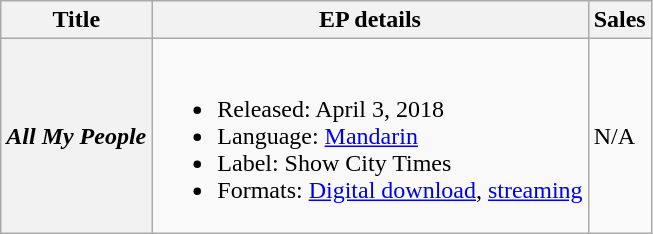<table class="wikitable">
<tr>
<th>Title</th>
<th>EP details</th>
<th>Sales</th>
</tr>
<tr>
<th><em>All My People</em></th>
<td><br><ul><li>Released: April 3, 2018</li><li>Language: <a href='#'>Mandarin</a></li><li>Label: Show City Times</li><li>Formats: <a href='#'>Digital download</a>, <a href='#'>streaming</a></li></ul></td>
<td>N/A</td>
</tr>
</table>
